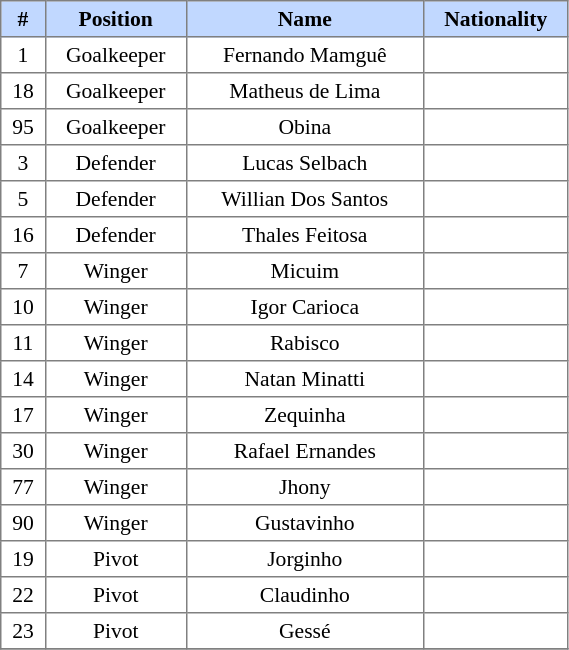<table border=1 style="border-collapse:collapse; font-size:90%;" cellpadding=3 cellspacing=0 width=30%>
<tr bgcolor=#C1D8FF>
<th width=2%>#</th>
<th width=5%>Position</th>
<th width=20%>Name</th>
<th width=5%>Nationality</th>
</tr>
<tr align=center>
<td>1</td>
<td>Goalkeeper</td>
<td>Fernando Mamguê</td>
<td></td>
</tr>
<tr align=center>
<td>18</td>
<td>Goalkeeper</td>
<td>Matheus de Lima</td>
<td></td>
</tr>
<tr align=center>
<td>95</td>
<td>Goalkeeper</td>
<td>Obina</td>
<td></td>
</tr>
<tr align=center>
<td>3</td>
<td>Defender</td>
<td>Lucas Selbach</td>
<td></td>
</tr>
<tr align=center>
<td>5</td>
<td>Defender</td>
<td>Willian Dos Santos</td>
<td></td>
</tr>
<tr align=center>
<td>16</td>
<td>Defender</td>
<td>Thales Feitosa</td>
<td></td>
</tr>
<tr align=center>
<td>7</td>
<td>Winger</td>
<td>Micuim</td>
<td></td>
</tr>
<tr align=center>
<td>10</td>
<td>Winger</td>
<td>Igor Carioca</td>
<td></td>
</tr>
<tr align=center>
<td>11</td>
<td>Winger</td>
<td>Rabisco</td>
<td></td>
</tr>
<tr align=center>
<td>14</td>
<td>Winger</td>
<td>Natan Minatti</td>
<td></td>
</tr>
<tr align=center>
<td>17</td>
<td>Winger</td>
<td>Zequinha</td>
<td></td>
</tr>
<tr align=center>
<td>30</td>
<td>Winger</td>
<td>Rafael Ernandes</td>
<td></td>
</tr>
<tr align=center>
<td>77</td>
<td>Winger</td>
<td>Jhony</td>
<td></td>
</tr>
<tr align=center>
<td>90</td>
<td>Winger</td>
<td>Gustavinho</td>
<td></td>
</tr>
<tr align=center>
<td>19</td>
<td>Pivot</td>
<td>Jorginho</td>
<td></td>
</tr>
<tr align=center>
<td>22</td>
<td>Pivot</td>
<td>Claudinho</td>
<td></td>
</tr>
<tr align=center>
<td>23</td>
<td>Pivot</td>
<td>Gessé</td>
<td></td>
</tr>
<tr align=center>
</tr>
</table>
